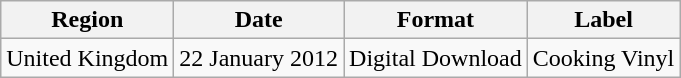<table class=wikitable>
<tr>
<th>Region</th>
<th>Date</th>
<th>Format</th>
<th>Label</th>
</tr>
<tr>
<td>United Kingdom</td>
<td>22 January 2012</td>
<td>Digital Download</td>
<td>Cooking Vinyl</td>
</tr>
</table>
